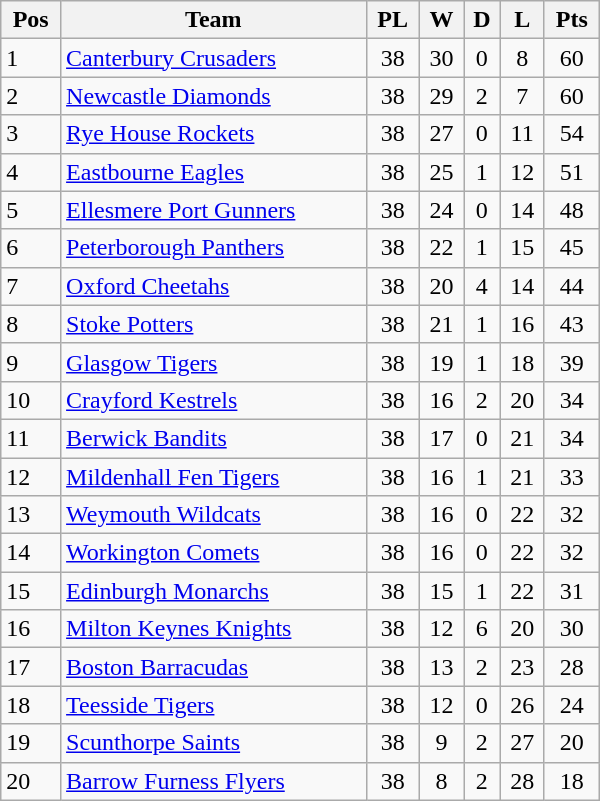<table class=wikitable width="400">
<tr>
<th>Pos</th>
<th>Team</th>
<th>PL</th>
<th>W</th>
<th>D</th>
<th>L</th>
<th>Pts</th>
</tr>
<tr>
<td>1</td>
<td><a href='#'>Canterbury Crusaders</a></td>
<td align="center">38</td>
<td align="center">30</td>
<td align="center">0</td>
<td align="center">8</td>
<td align="center">60</td>
</tr>
<tr>
<td>2</td>
<td><a href='#'>Newcastle Diamonds</a></td>
<td align="center">38</td>
<td align="center">29</td>
<td align="center">2</td>
<td align="center">7</td>
<td align="center">60</td>
</tr>
<tr>
<td>3</td>
<td><a href='#'>Rye House Rockets</a></td>
<td align="center">38</td>
<td align="center">27</td>
<td align="center">0</td>
<td align="center">11</td>
<td align="center">54</td>
</tr>
<tr>
<td>4</td>
<td><a href='#'>Eastbourne Eagles</a></td>
<td align="center">38</td>
<td align="center">25</td>
<td align="center">1</td>
<td align="center">12</td>
<td align="center">51</td>
</tr>
<tr>
<td>5</td>
<td><a href='#'>Ellesmere Port Gunners</a></td>
<td align="center">38</td>
<td align="center">24</td>
<td align="center">0</td>
<td align="center">14</td>
<td align="center">48</td>
</tr>
<tr>
<td>6</td>
<td><a href='#'>Peterborough Panthers</a></td>
<td align="center">38</td>
<td align="center">22</td>
<td align="center">1</td>
<td align="center">15</td>
<td align="center">45</td>
</tr>
<tr>
<td>7</td>
<td><a href='#'>Oxford Cheetahs</a></td>
<td align="center">38</td>
<td align="center">20</td>
<td align="center">4</td>
<td align="center">14</td>
<td align="center">44</td>
</tr>
<tr>
<td>8</td>
<td><a href='#'>Stoke Potters</a></td>
<td align="center">38</td>
<td align="center">21</td>
<td align="center">1</td>
<td align="center">16</td>
<td align="center">43</td>
</tr>
<tr>
<td>9</td>
<td><a href='#'>Glasgow Tigers</a></td>
<td align="center">38</td>
<td align="center">19</td>
<td align="center">1</td>
<td align="center">18</td>
<td align="center">39</td>
</tr>
<tr>
<td>10</td>
<td><a href='#'>Crayford Kestrels</a></td>
<td align="center">38</td>
<td align="center">16</td>
<td align="center">2</td>
<td align="center">20</td>
<td align="center">34</td>
</tr>
<tr>
<td>11</td>
<td><a href='#'>Berwick Bandits</a></td>
<td align="center">38</td>
<td align="center">17</td>
<td align="center">0</td>
<td align="center">21</td>
<td align="center">34</td>
</tr>
<tr>
<td>12</td>
<td><a href='#'>Mildenhall Fen Tigers</a></td>
<td align="center">38</td>
<td align="center">16</td>
<td align="center">1</td>
<td align="center">21</td>
<td align="center">33</td>
</tr>
<tr>
<td>13</td>
<td><a href='#'>Weymouth Wildcats</a></td>
<td align="center">38</td>
<td align="center">16</td>
<td align="center">0</td>
<td align="center">22</td>
<td align="center">32</td>
</tr>
<tr>
<td>14</td>
<td><a href='#'>Workington Comets</a></td>
<td align="center">38</td>
<td align="center">16</td>
<td align="center">0</td>
<td align="center">22</td>
<td align="center">32</td>
</tr>
<tr>
<td>15</td>
<td><a href='#'>Edinburgh Monarchs</a></td>
<td align="center">38</td>
<td align="center">15</td>
<td align="center">1</td>
<td align="center">22</td>
<td align="center">31</td>
</tr>
<tr>
<td>16</td>
<td><a href='#'>Milton Keynes Knights</a></td>
<td align="center">38</td>
<td align="center">12</td>
<td align="center">6</td>
<td align="center">20</td>
<td align="center">30</td>
</tr>
<tr>
<td>17</td>
<td><a href='#'>Boston Barracudas</a></td>
<td align="center">38</td>
<td align="center">13</td>
<td align="center">2</td>
<td align="center">23</td>
<td align="center">28</td>
</tr>
<tr>
<td>18</td>
<td><a href='#'>Teesside Tigers</a></td>
<td align="center">38</td>
<td align="center">12</td>
<td align="center">0</td>
<td align="center">26</td>
<td align="center">24</td>
</tr>
<tr>
<td>19</td>
<td><a href='#'>Scunthorpe Saints</a></td>
<td align="center">38</td>
<td align="center">9</td>
<td align="center">2</td>
<td align="center">27</td>
<td align="center">20</td>
</tr>
<tr>
<td>20</td>
<td><a href='#'>Barrow Furness Flyers</a></td>
<td align="center">38</td>
<td align="center">8</td>
<td align="center">2</td>
<td align="center">28</td>
<td align="center">18</td>
</tr>
</table>
